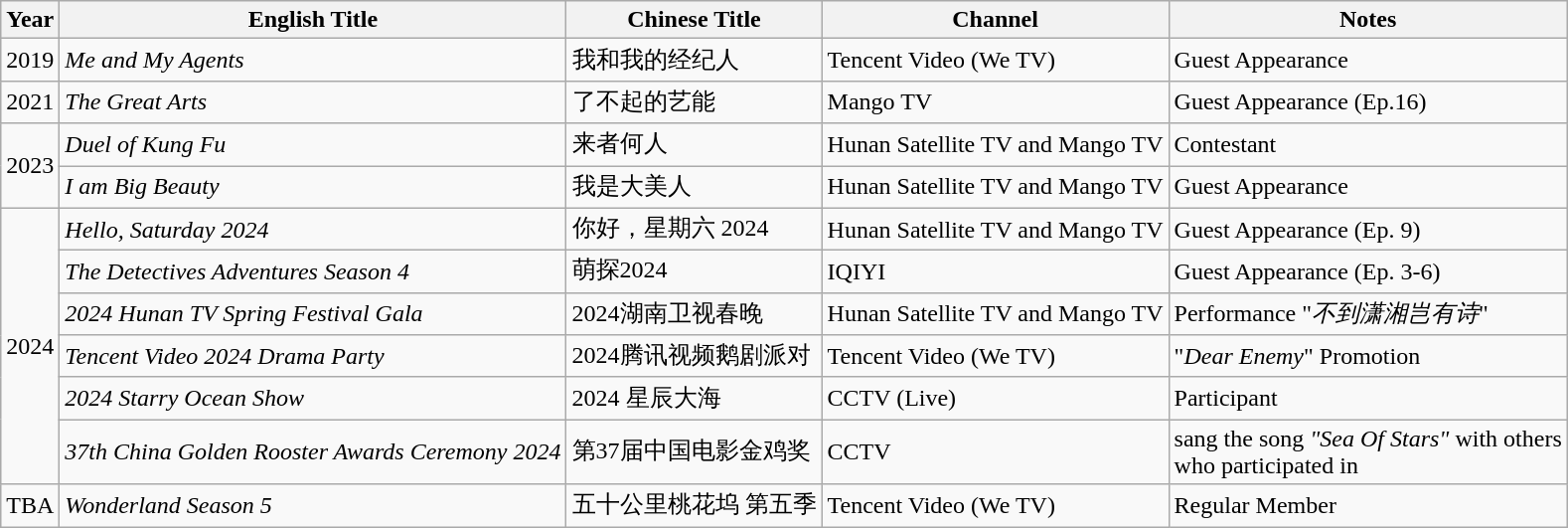<table class="wikitable">
<tr>
<th>Year</th>
<th>English Title</th>
<th>Chinese Title</th>
<th>Channel</th>
<th>Notes</th>
</tr>
<tr>
<td>2019</td>
<td><em>Me and My Agents</em></td>
<td>我和我的经纪人</td>
<td>Tencent Video (We TV)</td>
<td>Guest Appearance</td>
</tr>
<tr>
<td>2021</td>
<td><em>The Great Arts</em></td>
<td>了不起的艺能</td>
<td>Mango TV</td>
<td>Guest Appearance (Ep.16)</td>
</tr>
<tr>
<td rowspan="2">2023</td>
<td><em>Duel of Kung Fu</em></td>
<td>来者何人</td>
<td>Hunan Satellite TV and Mango TV</td>
<td>Contestant</td>
</tr>
<tr>
<td><em>I am Big Beauty</em></td>
<td>我是大美人</td>
<td>Hunan Satellite TV and Mango TV</td>
<td>Guest Appearance</td>
</tr>
<tr>
<td rowspan="6">2024</td>
<td><em>Hello, Saturday 2024</em></td>
<td>你好，星期六 2024</td>
<td>Hunan Satellite TV and Mango TV</td>
<td>Guest Appearance (Ep. 9)</td>
</tr>
<tr>
<td><em>The Detectives Adventures Season 4</em></td>
<td>萌探2024</td>
<td>IQIYI</td>
<td>Guest Appearance (Ep. 3-6)</td>
</tr>
<tr>
<td><em>2024 Hunan TV Spring Festival Gala</em></td>
<td>2024湖南卫视春晚</td>
<td>Hunan Satellite TV and Mango TV</td>
<td>Performance "<em>不到潇湘岂有诗</em>"</td>
</tr>
<tr>
<td><em>Tencent Video 2024 Drama Party</em></td>
<td>2024腾讯视频鹅剧派对</td>
<td>Tencent Video (We TV)</td>
<td>"<em>Dear Enemy</em>" Promotion</td>
</tr>
<tr>
<td><em>2024 Starry Ocean Show</em></td>
<td>2024 星辰大海</td>
<td>CCTV (Live)</td>
<td>Participant</td>
</tr>
<tr>
<td><em>37th China Golden Rooster Awards Ceremony 2024</em></td>
<td>第37届中国电影金鸡奖</td>
<td>CCTV</td>
<td>sang the song <em>"Sea Of Stars"</em> with others<br>who participated in <em></em></td>
</tr>
<tr>
<td>TBA</td>
<td><em>Wonderland Season 5</em></td>
<td>五十公里桃花坞 第五季</td>
<td>Tencent Video (We TV)</td>
<td>Regular Member</td>
</tr>
</table>
